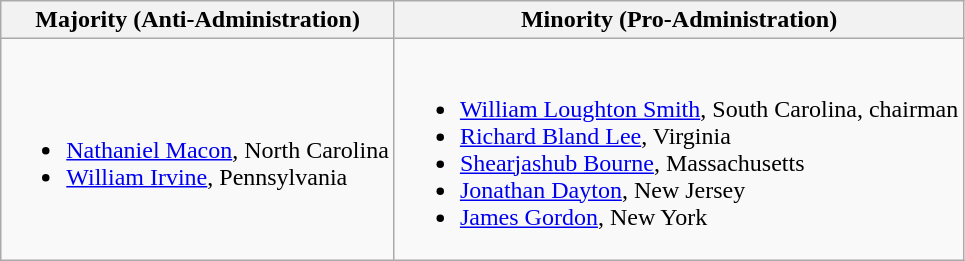<table class=wikitable>
<tr>
<th>Majority (Anti-Administration)</th>
<th>Minority (Pro-Administration)</th>
</tr>
<tr>
<td><br><ul><li><a href='#'>Nathaniel Macon</a>, North Carolina</li><li><a href='#'>William Irvine</a>, Pennsylvania</li></ul></td>
<td><br><ul><li><a href='#'>William Loughton Smith</a>, South Carolina, chairman</li><li><a href='#'>Richard Bland Lee</a>, Virginia</li><li><a href='#'>Shearjashub Bourne</a>, Massachusetts</li><li><a href='#'>Jonathan Dayton</a>, New Jersey</li><li><a href='#'>James Gordon</a>, New York</li></ul></td>
</tr>
</table>
